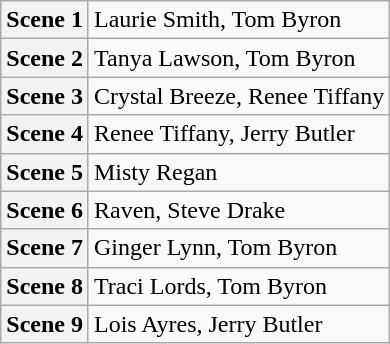<table class="wikitable">
<tr>
<th>Scene 1</th>
<td>Laurie Smith, Tom Byron</td>
</tr>
<tr>
<th>Scene 2</th>
<td>Tanya Lawson, Tom Byron</td>
</tr>
<tr>
<th>Scene 3</th>
<td>Crystal Breeze, Renee Tiffany</td>
</tr>
<tr>
<th>Scene 4</th>
<td>Renee Tiffany, Jerry Butler</td>
</tr>
<tr>
<th>Scene 5</th>
<td>Misty Regan</td>
</tr>
<tr>
<th>Scene 6</th>
<td>Raven, Steve Drake</td>
</tr>
<tr>
<th>Scene 7</th>
<td>Ginger Lynn, Tom Byron</td>
</tr>
<tr>
<th>Scene 8</th>
<td>Traci Lords, Tom Byron</td>
</tr>
<tr>
<th>Scene 9</th>
<td>Lois Ayres, Jerry Butler</td>
</tr>
</table>
